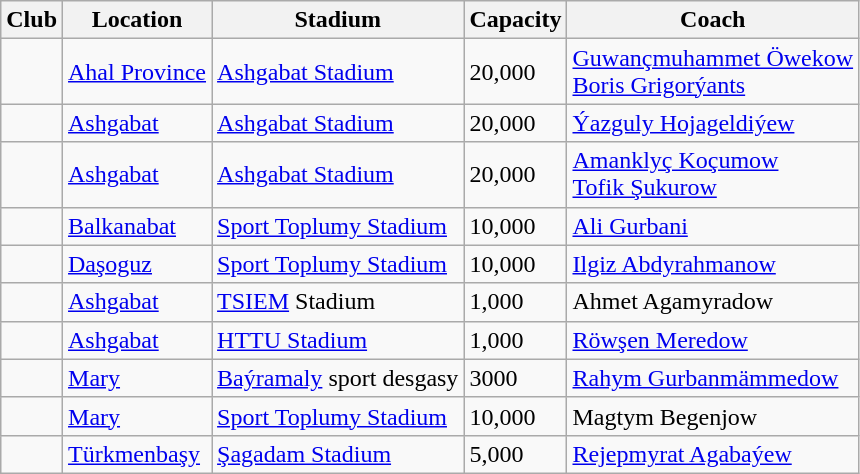<table class="wikitable sortable">
<tr>
<th>Club</th>
<th>Location</th>
<th>Stadium</th>
<th>Capacity</th>
<th>Coach</th>
</tr>
<tr --->
<td></td>
<td><a href='#'>Ahal Province</a></td>
<td><a href='#'>Ashgabat Stadium</a></td>
<td>20,000</td>
<td> <a href='#'>Guwançmuhammet Öwekow</a> <br> <a href='#'>Boris Grigorýants</a></td>
</tr>
<tr --->
<td></td>
<td><a href='#'>Ashgabat</a></td>
<td><a href='#'>Ashgabat Stadium</a></td>
<td>20,000</td>
<td> <a href='#'>Ýazguly Hojageldiýew</a></td>
</tr>
<tr --->
<td></td>
<td><a href='#'>Ashgabat</a></td>
<td><a href='#'>Ashgabat Stadium</a></td>
<td>20,000</td>
<td> <a href='#'>Amanklyç Koçumow</a> <br> <a href='#'>Tofik Şukurow</a></td>
</tr>
<tr --->
<td></td>
<td><a href='#'>Balkanabat</a></td>
<td><a href='#'>Sport Toplumy Stadium</a></td>
<td>10,000</td>
<td> <a href='#'>Ali Gurbani</a></td>
</tr>
<tr --->
<td></td>
<td><a href='#'>Daşoguz</a></td>
<td><a href='#'>Sport Toplumy Stadium</a></td>
<td>10,000</td>
<td> <a href='#'>Ilgiz Abdyrahmanow</a></td>
</tr>
<tr --->
<td></td>
<td><a href='#'>Ashgabat</a></td>
<td><a href='#'>TSIEM</a> Stadium</td>
<td>1,000</td>
<td> Ahmet Agamyradow</td>
</tr>
<tr --->
<td></td>
<td><a href='#'>Ashgabat</a></td>
<td><a href='#'>HTTU Stadium</a></td>
<td>1,000</td>
<td> <a href='#'>Röwşen Meredow</a></td>
</tr>
<tr --->
<td></td>
<td><a href='#'>Mary</a></td>
<td><a href='#'>Baýramaly</a> sport desgasy</td>
<td>3000</td>
<td> <a href='#'>Rahym Gurbanmämmedow</a></td>
</tr>
<tr --->
<td></td>
<td><a href='#'>Mary</a></td>
<td><a href='#'>Sport Toplumy Stadium</a></td>
<td>10,000</td>
<td> Magtym Begenjow</td>
</tr>
<tr --->
<td></td>
<td><a href='#'>Türkmenbaşy</a></td>
<td><a href='#'>Şagadam Stadium</a></td>
<td>5,000</td>
<td> <a href='#'>Rejepmyrat Agabaýew</a></td>
</tr>
</table>
